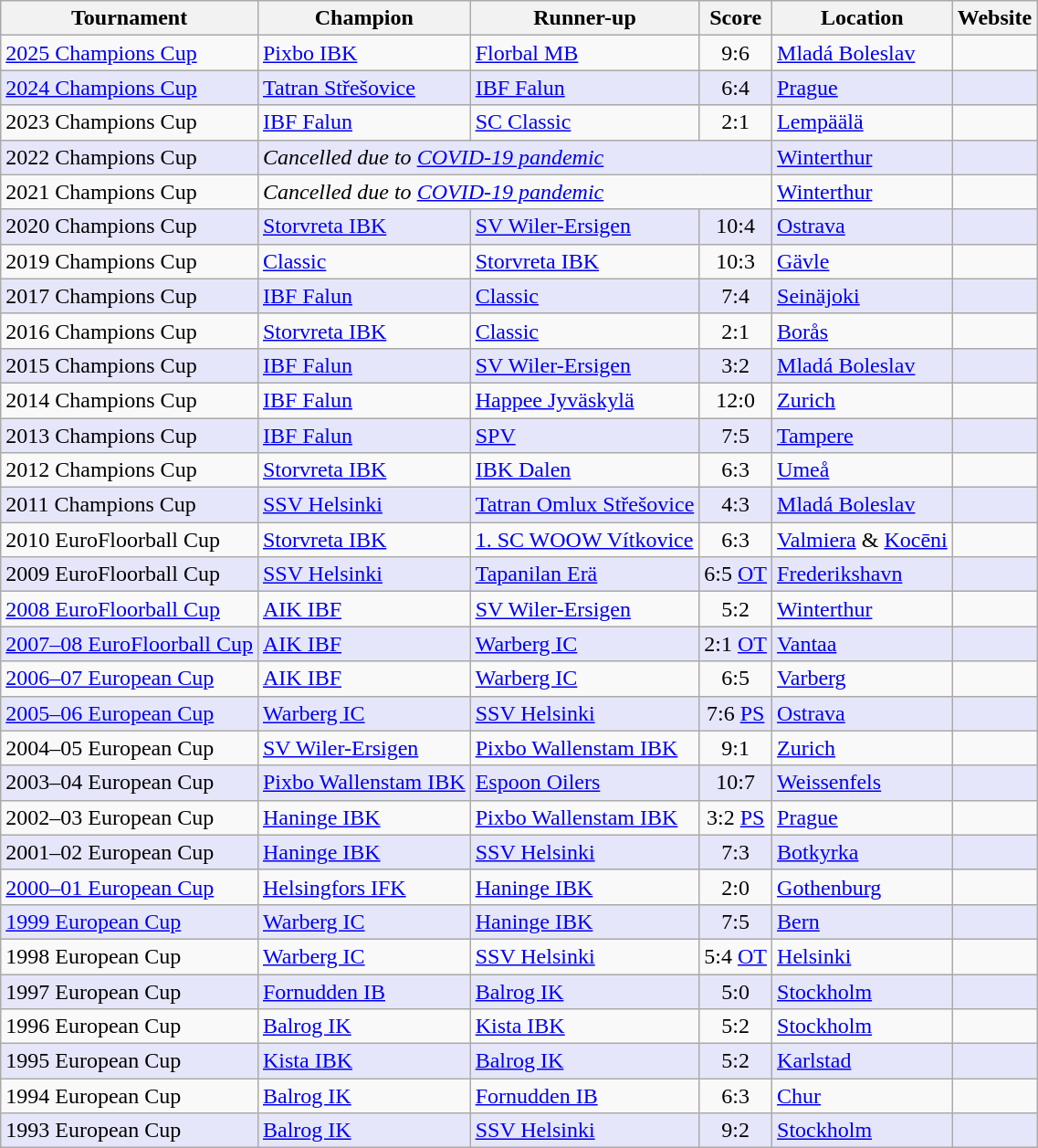<table class="wikitable sortable">
<tr>
<th>Tournament</th>
<th>Champion</th>
<th>Runner-up</th>
<th>Score</th>
<th>Location</th>
<th>Website</th>
</tr>
<tr>
<td><a href='#'>2025 Champions Cup</a></td>
<td> <a href='#'>Pixbo IBK</a></td>
<td> <a href='#'>Florbal MB</a></td>
<td align=center>9:6</td>
<td> <a href='#'>Mladá Boleslav</a></td>
<td></td>
</tr>
<tr bgcolor="E6E6FA">
<td><a href='#'>2024 Champions Cup</a></td>
<td> <a href='#'>Tatran Střešovice</a></td>
<td> <a href='#'>IBF Falun</a></td>
<td align=center>6:4</td>
<td> <a href='#'>Prague</a></td>
<td></td>
</tr>
<tr>
<td>2023 Champions Cup</td>
<td> <a href='#'>IBF Falun</a></td>
<td> <a href='#'>SC Classic</a></td>
<td align=center>2:1</td>
<td> <a href='#'>Lempäälä</a></td>
<td></td>
</tr>
<tr bgcolor="E6E6FA">
<td>2022 Champions Cup</td>
<td colspan=3><em>Cancelled due to <a href='#'>COVID-19 pandemic</a></em></td>
<td> <a href='#'>Winterthur</a></td>
<td></td>
</tr>
<tr>
<td>2021 Champions Cup</td>
<td colspan=3><em>Cancelled due to <a href='#'>COVID-19 pandemic</a></em></td>
<td> <a href='#'>Winterthur</a></td>
<td></td>
</tr>
<tr bgcolor="E6E6FA">
<td>2020 Champions Cup</td>
<td> <a href='#'>Storvreta IBK</a></td>
<td> <a href='#'>SV Wiler-Ersigen</a></td>
<td align=center>10:4</td>
<td> <a href='#'>Ostrava</a></td>
<td></td>
</tr>
<tr>
<td>2019 Champions Cup</td>
<td> <a href='#'>Classic</a></td>
<td> <a href='#'>Storvreta IBK</a></td>
<td align=center>10:3</td>
<td> <a href='#'>Gävle</a></td>
<td></td>
</tr>
<tr bgcolor="E6E6FA">
<td>2017 Champions Cup</td>
<td> <a href='#'>IBF Falun</a></td>
<td> <a href='#'>Classic</a></td>
<td align=center>7:4</td>
<td> <a href='#'>Seinäjoki</a></td>
<td></td>
</tr>
<tr>
<td>2016 Champions Cup</td>
<td> <a href='#'>Storvreta IBK</a></td>
<td> <a href='#'>Classic</a></td>
<td align=center>2:1</td>
<td> <a href='#'>Borås</a></td>
<td></td>
</tr>
<tr bgcolor="E6E6FA">
<td>2015 Champions Cup</td>
<td> <a href='#'>IBF Falun</a></td>
<td> <a href='#'>SV Wiler-Ersigen</a></td>
<td align=center>3:2</td>
<td> <a href='#'>Mladá Boleslav</a></td>
<td></td>
</tr>
<tr>
<td>2014 Champions Cup</td>
<td> <a href='#'>IBF Falun</a></td>
<td> <a href='#'>Happee Jyväskylä</a></td>
<td align=center>12:0</td>
<td> <a href='#'>Zurich</a></td>
<td></td>
</tr>
<tr bgcolor="E6E6FA">
<td>2013 Champions Cup</td>
<td> <a href='#'>IBF Falun</a></td>
<td> <a href='#'>SPV</a></td>
<td align=center>7:5</td>
<td> <a href='#'>Tampere</a></td>
<td></td>
</tr>
<tr>
<td>2012 Champions Cup</td>
<td> <a href='#'>Storvreta IBK</a></td>
<td> <a href='#'>IBK Dalen</a></td>
<td align=center>6:3</td>
<td> <a href='#'>Umeå</a></td>
<td></td>
</tr>
<tr bgcolor="E6E6FA">
<td>2011 Champions Cup</td>
<td> <a href='#'>SSV Helsinki</a></td>
<td> <a href='#'>Tatran Omlux Střešovice</a></td>
<td align=center>4:3</td>
<td> <a href='#'>Mladá Boleslav</a></td>
<td></td>
</tr>
<tr>
<td>2010 EuroFloorball Cup</td>
<td> <a href='#'>Storvreta IBK</a></td>
<td> <a href='#'>1. SC WOOW Vítkovice</a></td>
<td align=center>6:3</td>
<td> <a href='#'>Valmiera</a> & <a href='#'>Kocēni</a></td>
<td></td>
</tr>
<tr bgcolor="E6E6FA">
<td>2009 EuroFloorball Cup</td>
<td> <a href='#'>SSV Helsinki</a></td>
<td> <a href='#'>Tapanilan Erä</a></td>
<td align=center>6:5 <a href='#'>OT</a></td>
<td> <a href='#'>Frederikshavn</a></td>
<td></td>
</tr>
<tr>
<td><a href='#'>2008 EuroFloorball Cup</a></td>
<td> <a href='#'>AIK IBF</a></td>
<td> <a href='#'>SV Wiler-Ersigen</a></td>
<td align=center>5:2</td>
<td> <a href='#'>Winterthur</a></td>
<td></td>
</tr>
<tr bgcolor="E6E6FA">
<td><a href='#'>2007–08 EuroFloorball Cup</a></td>
<td> <a href='#'>AIK IBF</a></td>
<td> <a href='#'>Warberg IC</a></td>
<td align=center>2:1 <a href='#'>OT</a></td>
<td> <a href='#'>Vantaa</a></td>
<td></td>
</tr>
<tr>
<td><a href='#'>2006–07 European Cup</a></td>
<td> <a href='#'>AIK IBF</a></td>
<td> <a href='#'>Warberg IC</a></td>
<td align=center>6:5</td>
<td> <a href='#'>Varberg</a></td>
<td></td>
</tr>
<tr bgcolor="E6E6FA">
<td><a href='#'>2005–06 European Cup</a></td>
<td> <a href='#'>Warberg IC</a></td>
<td> <a href='#'>SSV Helsinki</a></td>
<td align=center>7:6 <a href='#'>PS</a></td>
<td> <a href='#'>Ostrava</a></td>
<td></td>
</tr>
<tr>
<td>2004–05 European Cup</td>
<td> <a href='#'>SV Wiler-Ersigen</a></td>
<td> <a href='#'>Pixbo Wallenstam IBK</a></td>
<td align=center>9:1</td>
<td> <a href='#'>Zurich</a></td>
<td></td>
</tr>
<tr bgcolor="E6E6FA">
<td>2003–04 European Cup</td>
<td> <a href='#'>Pixbo Wallenstam IBK</a></td>
<td> <a href='#'>Espoon Oilers</a></td>
<td align=center>10:7</td>
<td> <a href='#'>Weissenfels</a></td>
<td></td>
</tr>
<tr>
<td>2002–03 European Cup</td>
<td> <a href='#'>Haninge IBK</a></td>
<td> <a href='#'>Pixbo Wallenstam IBK</a></td>
<td align=center>3:2 <a href='#'>PS</a></td>
<td> <a href='#'>Prague</a></td>
<td></td>
</tr>
<tr bgcolor="E6E6FA">
<td>2001–02 European Cup</td>
<td> <a href='#'>Haninge IBK</a></td>
<td> <a href='#'>SSV Helsinki</a></td>
<td align=center>7:3</td>
<td> <a href='#'>Botkyrka</a></td>
<td></td>
</tr>
<tr>
<td><a href='#'>2000–01 European Cup</a></td>
<td> <a href='#'>Helsingfors IFK</a></td>
<td> <a href='#'>Haninge IBK</a></td>
<td align=center>2:0</td>
<td> <a href='#'>Gothenburg</a></td>
<td></td>
</tr>
<tr bgcolor="E6E6FA">
<td><a href='#'>1999 European Cup</a></td>
<td> <a href='#'>Warberg IC</a></td>
<td> <a href='#'>Haninge IBK</a></td>
<td align=center>7:5</td>
<td> <a href='#'>Bern</a></td>
<td></td>
</tr>
<tr>
<td>1998 European Cup</td>
<td> <a href='#'>Warberg IC</a></td>
<td> <a href='#'>SSV Helsinki</a></td>
<td align=center>5:4 <a href='#'>OT</a></td>
<td> <a href='#'>Helsinki</a></td>
<td></td>
</tr>
<tr bgcolor="E6E6FA">
<td>1997 European Cup</td>
<td> <a href='#'>Fornudden IB</a></td>
<td> <a href='#'>Balrog IK</a></td>
<td align=center>5:0</td>
<td> <a href='#'>Stockholm</a></td>
<td></td>
</tr>
<tr>
<td>1996 European Cup</td>
<td> <a href='#'>Balrog IK</a></td>
<td> <a href='#'>Kista IBK</a></td>
<td align=center>5:2</td>
<td> <a href='#'>Stockholm</a></td>
<td></td>
</tr>
<tr bgcolor="E6E6FA">
<td>1995 European Cup</td>
<td> <a href='#'>Kista IBK</a></td>
<td> <a href='#'>Balrog IK</a></td>
<td align=center>5:2</td>
<td> <a href='#'>Karlstad</a></td>
<td></td>
</tr>
<tr>
<td>1994 European Cup</td>
<td> <a href='#'>Balrog IK</a></td>
<td> <a href='#'>Fornudden IB</a></td>
<td align=center>6:3</td>
<td> <a href='#'>Chur</a></td>
<td></td>
</tr>
<tr bgcolor="E6E6FA">
<td>1993 European Cup</td>
<td> <a href='#'>Balrog IK</a></td>
<td> <a href='#'>SSV Helsinki</a></td>
<td align=center>9:2</td>
<td> <a href='#'>Stockholm</a></td>
<td></td>
</tr>
</table>
